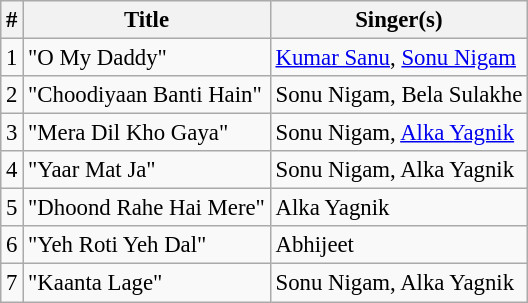<table class="wikitable" style="font-size:95%;">
<tr>
<th>#</th>
<th>Title</th>
<th>Singer(s)</th>
</tr>
<tr>
<td>1</td>
<td>"O My Daddy"</td>
<td><a href='#'>Kumar Sanu</a>, <a href='#'>Sonu Nigam</a></td>
</tr>
<tr>
<td>2</td>
<td>"Choodiyaan Banti Hain"</td>
<td>Sonu Nigam, Bela Sulakhe</td>
</tr>
<tr>
<td>3</td>
<td>"Mera Dil Kho Gaya"</td>
<td>Sonu Nigam, <a href='#'>Alka Yagnik</a></td>
</tr>
<tr>
<td>4</td>
<td>"Yaar Mat Ja"</td>
<td>Sonu Nigam, Alka Yagnik</td>
</tr>
<tr>
<td>5</td>
<td>"Dhoond Rahe Hai Mere"</td>
<td>Alka Yagnik</td>
</tr>
<tr>
<td>6</td>
<td>"Yeh Roti Yeh Dal"</td>
<td>Abhijeet</td>
</tr>
<tr>
<td>7</td>
<td>"Kaanta Lage"</td>
<td>Sonu Nigam, Alka Yagnik</td>
</tr>
</table>
